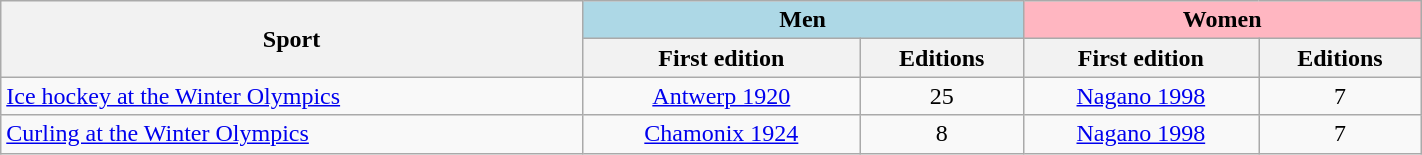<table class="wikitable sortable" style="text-align: center; width: 75%">
<tr>
<th rowspan=2>Sport</th>
<th colspan=2; style="background-color:lightblue">Men</th>
<th colspan=2; style="background-color:lightpink">Women</th>
</tr>
<tr>
<th>First edition</th>
<th>Editions</th>
<th>First edition</th>
<th>Editions</th>
</tr>
<tr>
<td align=left> <a href='#'>Ice hockey at the Winter Olympics</a></td>
<td><a href='#'>Antwerp 1920</a></td>
<td>25</td>
<td><a href='#'>Nagano 1998</a></td>
<td>7</td>
</tr>
<tr>
<td align=left> <a href='#'>Curling at the Winter Olympics</a></td>
<td><a href='#'>Chamonix 1924</a></td>
<td>8</td>
<td><a href='#'>Nagano 1998</a></td>
<td>7</td>
</tr>
</table>
